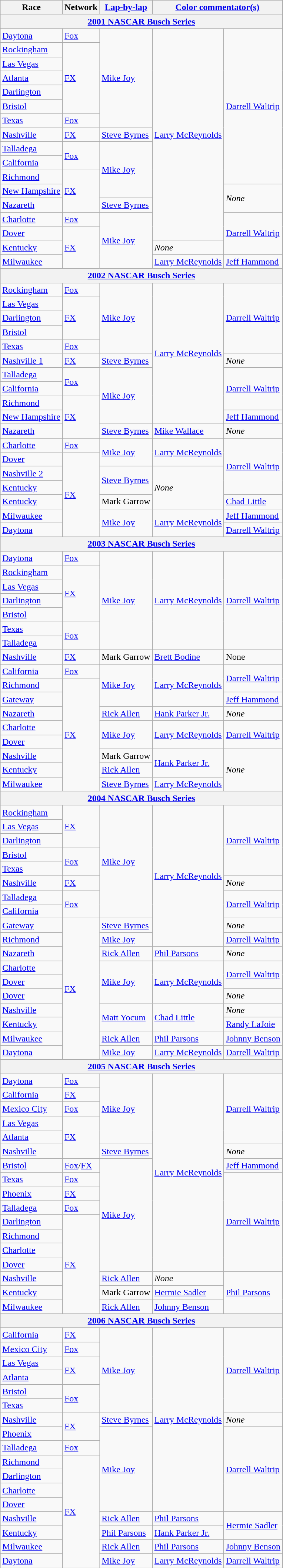<table class="wikitable">
<tr>
<th>Race</th>
<th>Network</th>
<th><a href='#'>Lap-by-lap</a></th>
<th colspan=2><a href='#'>Color commentator(s)</a></th>
</tr>
<tr>
<th colspan=5><a href='#'>2001 NASCAR Busch Series</a></th>
</tr>
<tr>
<td><a href='#'>Daytona</a></td>
<td><a href='#'>Fox</a></td>
<td rowspan=7><a href='#'>Mike Joy</a></td>
<td rowspan=15><a href='#'>Larry McReynolds</a></td>
<td rowspan=11><a href='#'>Darrell Waltrip</a></td>
</tr>
<tr>
<td><a href='#'>Rockingham</a></td>
<td rowspan=5><a href='#'>FX</a></td>
</tr>
<tr>
<td><a href='#'>Las Vegas</a></td>
</tr>
<tr>
<td><a href='#'>Atlanta</a></td>
</tr>
<tr>
<td><a href='#'>Darlington</a></td>
</tr>
<tr>
<td><a href='#'>Bristol</a></td>
</tr>
<tr>
<td><a href='#'>Texas</a></td>
<td><a href='#'>Fox</a></td>
</tr>
<tr>
<td><a href='#'>Nashville</a></td>
<td><a href='#'>FX</a></td>
<td><a href='#'>Steve Byrnes</a></td>
</tr>
<tr>
<td><a href='#'>Talladega</a></td>
<td rowspan=2><a href='#'>Fox</a></td>
<td rowspan=4><a href='#'>Mike Joy</a></td>
</tr>
<tr>
<td><a href='#'>California</a></td>
</tr>
<tr>
<td><a href='#'>Richmond</a></td>
<td rowspan=3><a href='#'>FX</a></td>
</tr>
<tr>
<td><a href='#'>New Hampshire</a></td>
<td rowspan=2><em>None</em></td>
</tr>
<tr>
<td><a href='#'>Nazareth</a></td>
<td><a href='#'>Steve Byrnes</a></td>
</tr>
<tr>
<td><a href='#'>Charlotte</a></td>
<td><a href='#'>Fox</a></td>
<td rowspan=4><a href='#'>Mike Joy</a></td>
<td rowspan=3><a href='#'>Darrell Waltrip</a></td>
</tr>
<tr>
<td><a href='#'>Dover</a></td>
<td rowspan=3><a href='#'>FX</a></td>
</tr>
<tr>
<td><a href='#'>Kentucky</a></td>
<td><em>None</em></td>
</tr>
<tr>
<td><a href='#'>Milwaukee</a></td>
<td><a href='#'>Larry McReynolds</a></td>
<td><a href='#'>Jeff Hammond</a></td>
</tr>
<tr>
<th colspan=5><a href='#'>2002 NASCAR Busch Series</a></th>
</tr>
<tr>
<td><a href='#'>Rockingham</a></td>
<td><a href='#'>Fox</a></td>
<td rowspan=5><a href='#'>Mike Joy</a></td>
<td rowspan=10><a href='#'>Larry McReynolds</a></td>
<td rowspan=5><a href='#'>Darrell Waltrip</a></td>
</tr>
<tr>
<td><a href='#'>Las Vegas</a></td>
<td rowspan=3><a href='#'>FX</a></td>
</tr>
<tr>
<td><a href='#'>Darlington</a></td>
</tr>
<tr>
<td><a href='#'>Bristol</a></td>
</tr>
<tr>
<td><a href='#'>Texas</a></td>
<td><a href='#'>Fox</a></td>
</tr>
<tr>
<td><a href='#'>Nashville 1</a></td>
<td><a href='#'>FX</a></td>
<td><a href='#'>Steve Byrnes</a></td>
<td><em>None</em></td>
</tr>
<tr>
<td><a href='#'>Talladega</a></td>
<td rowspan=2><a href='#'>Fox</a></td>
<td rowspan=4><a href='#'>Mike Joy</a></td>
<td rowspan=3><a href='#'>Darrell Waltrip</a></td>
</tr>
<tr>
<td><a href='#'>California</a></td>
</tr>
<tr>
<td><a href='#'>Richmond</a></td>
<td rowspan=3><a href='#'>FX</a></td>
</tr>
<tr>
<td><a href='#'>New Hampshire</a></td>
<td><a href='#'>Jeff Hammond</a></td>
</tr>
<tr>
<td><a href='#'>Nazareth</a></td>
<td><a href='#'>Steve Byrnes</a></td>
<td><a href='#'>Mike Wallace</a></td>
<td><em>None</em></td>
</tr>
<tr>
<td><a href='#'>Charlotte</a></td>
<td><a href='#'>Fox</a></td>
<td rowspan=2><a href='#'>Mike Joy</a></td>
<td rowspan=2><a href='#'>Larry McReynolds</a></td>
<td rowspan=4><a href='#'>Darrell Waltrip</a></td>
</tr>
<tr>
<td><a href='#'>Dover</a></td>
<td rowspan=6><a href='#'>FX</a></td>
</tr>
<tr>
<td><a href='#'>Nashville 2</a></td>
<td rowspan=2><a href='#'>Steve Byrnes</a></td>
<td rowspan=3><em>None</em></td>
</tr>
<tr>
<td><a href='#'>Kentucky</a></td>
</tr>
<tr>
<td><a href='#'>Kentucky</a></td>
<td>Mark Garrow</td>
<td><a href='#'>Chad Little</a></td>
</tr>
<tr>
<td><a href='#'>Milwaukee</a></td>
<td rowspan=2><a href='#'>Mike Joy</a></td>
<td rowspan=2><a href='#'>Larry McReynolds</a></td>
<td><a href='#'>Jeff Hammond</a></td>
</tr>
<tr>
<td><a href='#'>Daytona</a></td>
<td><a href='#'>Darrell Waltrip</a></td>
</tr>
<tr>
<th colspan=5><a href='#'>2003 NASCAR Busch Series</a></th>
</tr>
<tr>
<td><a href='#'>Daytona</a></td>
<td><a href='#'>Fox</a></td>
<td rowspan=7><a href='#'>Mike Joy</a></td>
<td rowspan=7><a href='#'>Larry McReynolds</a></td>
<td rowspan=7><a href='#'>Darrell Waltrip</a></td>
</tr>
<tr>
<td><a href='#'>Rockingham</a></td>
<td rowspan=4><a href='#'>FX</a></td>
</tr>
<tr>
<td><a href='#'>Las Vegas</a></td>
</tr>
<tr>
<td><a href='#'>Darlington</a></td>
</tr>
<tr>
<td><a href='#'>Bristol</a></td>
</tr>
<tr>
<td><a href='#'>Texas</a></td>
<td rowspan=2><a href='#'>Fox</a></td>
</tr>
<tr>
<td><a href='#'>Talladega</a></td>
</tr>
<tr>
<td><a href='#'>Nashville</a></td>
<td><a href='#'>FX</a></td>
<td>Mark Garrow</td>
<td><a href='#'>Brett Bodine</a></td>
<td>None</td>
</tr>
<tr>
<td><a href='#'>California</a></td>
<td><a href='#'>Fox</a></td>
<td rowspan=3><a href='#'>Mike Joy</a></td>
<td rowspan=3><a href='#'>Larry McReynolds</a></td>
<td rowspan=2><a href='#'>Darrell Waltrip</a></td>
</tr>
<tr>
<td><a href='#'>Richmond</a></td>
<td rowspan=8><a href='#'>FX</a></td>
</tr>
<tr>
<td><a href='#'>Gateway</a></td>
<td><a href='#'>Jeff Hammond</a></td>
</tr>
<tr>
<td><a href='#'>Nazareth</a></td>
<td><a href='#'>Rick Allen</a></td>
<td><a href='#'>Hank Parker Jr.</a></td>
<td><em>None</em></td>
</tr>
<tr>
<td><a href='#'>Charlotte</a></td>
<td rowspan=2><a href='#'>Mike Joy</a></td>
<td rowspan=2><a href='#'>Larry McReynolds</a></td>
<td rowspan=2><a href='#'>Darrell Waltrip</a></td>
</tr>
<tr>
<td><a href='#'>Dover</a></td>
</tr>
<tr>
<td><a href='#'>Nashville</a></td>
<td>Mark Garrow</td>
<td rowspan=2><a href='#'>Hank Parker Jr.</a></td>
<td rowspan=3><em>None</em></td>
</tr>
<tr>
<td><a href='#'>Kentucky</a></td>
<td><a href='#'>Rick Allen</a></td>
</tr>
<tr>
<td><a href='#'>Milwaukee</a></td>
<td><a href='#'>Steve Byrnes</a></td>
<td><a href='#'>Larry McReynolds</a></td>
</tr>
<tr>
<th colspan=5><a href='#'>2004 NASCAR Busch Series</a></th>
</tr>
<tr>
<td><a href='#'>Rockingham</a></td>
<td rowspan=3><a href='#'>FX</a></td>
<td rowspan=8><a href='#'>Mike Joy</a></td>
<td rowspan=10><a href='#'>Larry McReynolds</a></td>
<td rowspan=5><a href='#'>Darrell Waltrip</a></td>
</tr>
<tr>
<td><a href='#'>Las Vegas</a></td>
</tr>
<tr>
<td><a href='#'>Darlington</a></td>
</tr>
<tr>
<td><a href='#'>Bristol</a></td>
<td rowspan=2><a href='#'>Fox</a></td>
</tr>
<tr>
<td><a href='#'>Texas</a></td>
</tr>
<tr>
<td><a href='#'>Nashville</a></td>
<td><a href='#'>FX</a></td>
<td><em>None</em></td>
</tr>
<tr>
<td><a href='#'>Talladega</a></td>
<td rowspan=2><a href='#'>Fox</a></td>
<td rowspan=2><a href='#'>Darrell Waltrip</a></td>
</tr>
<tr>
<td><a href='#'>California</a></td>
</tr>
<tr>
<td><a href='#'>Gateway</a></td>
<td rowspan=10><a href='#'>FX</a></td>
<td><a href='#'>Steve Byrnes</a></td>
<td><em>None</em></td>
</tr>
<tr>
<td><a href='#'>Richmond</a></td>
<td><a href='#'>Mike Joy</a></td>
<td><a href='#'>Darrell Waltrip</a></td>
</tr>
<tr>
<td><a href='#'>Nazareth</a></td>
<td><a href='#'>Rick Allen</a></td>
<td><a href='#'>Phil Parsons</a></td>
<td><em>None</em></td>
</tr>
<tr>
<td><a href='#'>Charlotte</a></td>
<td rowspan=3><a href='#'>Mike Joy</a></td>
<td rowspan=3><a href='#'>Larry McReynolds</a></td>
<td rowspan=2><a href='#'>Darrell Waltrip</a></td>
</tr>
<tr>
<td><a href='#'>Dover</a></td>
</tr>
<tr>
<td><a href='#'>Dover</a></td>
<td><em>None</em></td>
</tr>
<tr>
<td><a href='#'>Nashville</a></td>
<td rowspan=2><a href='#'>Matt Yocum</a></td>
<td rowspan=2><a href='#'>Chad Little</a></td>
<td><em>None</em></td>
</tr>
<tr>
<td><a href='#'>Kentucky</a></td>
<td><a href='#'>Randy LaJoie</a></td>
</tr>
<tr>
<td><a href='#'>Milwaukee</a></td>
<td><a href='#'>Rick Allen</a></td>
<td><a href='#'>Phil Parsons</a></td>
<td><a href='#'>Johnny Benson</a></td>
</tr>
<tr>
<td><a href='#'>Daytona</a></td>
<td><a href='#'>Mike Joy</a></td>
<td><a href='#'>Larry McReynolds</a></td>
<td><a href='#'>Darrell Waltrip</a></td>
</tr>
<tr>
<th colspan=5><a href='#'>2005 NASCAR Busch Series</a></th>
</tr>
<tr>
<td><a href='#'>Daytona</a></td>
<td><a href='#'>Fox</a></td>
<td rowspan=5><a href='#'>Mike Joy</a></td>
<td rowspan=14><a href='#'>Larry McReynolds</a></td>
<td rowspan=5><a href='#'>Darrell Waltrip</a></td>
</tr>
<tr>
<td><a href='#'>California</a></td>
<td><a href='#'>FX</a></td>
</tr>
<tr>
<td><a href='#'>Mexico City</a></td>
<td><a href='#'>Fox</a></td>
</tr>
<tr>
<td><a href='#'>Las Vegas</a></td>
<td rowspan=3><a href='#'>FX</a></td>
</tr>
<tr>
<td><a href='#'>Atlanta</a></td>
</tr>
<tr>
<td><a href='#'>Nashville</a></td>
<td><a href='#'>Steve Byrnes</a></td>
<td><em>None</em></td>
</tr>
<tr>
<td><a href='#'>Bristol</a></td>
<td><a href='#'>Fox</a>/<a href='#'>FX</a></td>
<td rowspan=8><a href='#'>Mike Joy</a></td>
<td><a href='#'>Jeff Hammond</a></td>
</tr>
<tr>
<td><a href='#'>Texas</a></td>
<td><a href='#'>Fox</a></td>
<td rowspan=7><a href='#'>Darrell Waltrip</a></td>
</tr>
<tr>
<td><a href='#'>Phoenix</a></td>
<td><a href='#'>FX</a></td>
</tr>
<tr>
<td><a href='#'>Talladega</a></td>
<td><a href='#'>Fox</a></td>
</tr>
<tr>
<td><a href='#'>Darlington</a></td>
<td rowspan=7><a href='#'>FX</a></td>
</tr>
<tr>
<td><a href='#'>Richmond</a></td>
</tr>
<tr>
<td><a href='#'>Charlotte</a></td>
</tr>
<tr>
<td><a href='#'>Dover</a></td>
</tr>
<tr>
<td><a href='#'>Nashville</a></td>
<td><a href='#'>Rick Allen</a></td>
<td><em>None</em></td>
<td rowspan=3><a href='#'>Phil Parsons</a></td>
</tr>
<tr>
<td><a href='#'>Kentucky</a></td>
<td>Mark Garrow</td>
<td><a href='#'>Hermie Sadler</a></td>
</tr>
<tr>
<td><a href='#'>Milwaukee</a></td>
<td><a href='#'>Rick Allen</a></td>
<td><a href='#'>Johnny Benson</a></td>
</tr>
<tr>
<th colspan=5><a href='#'>2006 NASCAR Busch Series</a></th>
</tr>
<tr>
<td><a href='#'>California</a></td>
<td><a href='#'>FX</a></td>
<td rowspan=6><a href='#'>Mike Joy</a></td>
<td rowspan=13><a href='#'>Larry McReynolds</a></td>
<td rowspan=6><a href='#'>Darrell Waltrip</a></td>
</tr>
<tr>
<td><a href='#'>Mexico City</a></td>
<td><a href='#'>Fox</a></td>
</tr>
<tr>
<td><a href='#'>Las Vegas</a></td>
<td rowspan=2><a href='#'>FX</a></td>
</tr>
<tr>
<td><a href='#'>Atlanta</a></td>
</tr>
<tr>
<td><a href='#'>Bristol</a></td>
<td rowspan=2><a href='#'>Fox</a></td>
</tr>
<tr>
<td><a href='#'>Texas</a></td>
</tr>
<tr>
<td><a href='#'>Nashville</a></td>
<td rowspan=2><a href='#'>FX</a></td>
<td><a href='#'>Steve Byrnes</a></td>
<td><em>None</em></td>
</tr>
<tr>
<td><a href='#'>Phoenix</a></td>
<td rowspan=6><a href='#'>Mike Joy</a></td>
<td rowspan=6><a href='#'>Darrell Waltrip</a></td>
</tr>
<tr>
<td><a href='#'>Talladega</a></td>
<td><a href='#'>Fox</a></td>
</tr>
<tr>
<td><a href='#'>Richmond</a></td>
<td rowspan=8><a href='#'>FX</a></td>
</tr>
<tr>
<td><a href='#'>Darlington</a></td>
</tr>
<tr>
<td><a href='#'>Charlotte</a></td>
</tr>
<tr>
<td><a href='#'>Dover</a></td>
</tr>
<tr>
<td><a href='#'>Nashville</a></td>
<td><a href='#'>Rick Allen</a></td>
<td><a href='#'>Phil Parsons</a></td>
<td rowspan=2><a href='#'>Hermie Sadler</a></td>
</tr>
<tr>
<td><a href='#'>Kentucky</a></td>
<td><a href='#'>Phil Parsons</a></td>
<td><a href='#'>Hank Parker Jr.</a></td>
</tr>
<tr>
<td><a href='#'>Milwaukee</a></td>
<td><a href='#'>Rick Allen</a></td>
<td><a href='#'>Phil Parsons</a></td>
<td><a href='#'>Johnny Benson</a></td>
</tr>
<tr>
<td><a href='#'>Daytona</a></td>
<td><a href='#'>Mike Joy</a></td>
<td><a href='#'>Larry McReynolds</a></td>
<td><a href='#'>Darrell Waltrip</a></td>
</tr>
</table>
